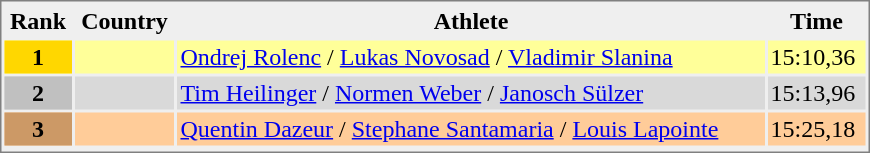<table style="border-style:solid; border-width:1px; border-color:#808080; background-color:#EFEFEF;" cellpadding="2" cellspacing="2" width="580">
<tr>
<th>Rank</th>
<th>Country</th>
<th>Athlete</th>
<th>Time</th>
</tr>
<tr align="center" bgcolor="#FFFF99" valign="top">
<th style="background:#ffd700;">1</th>
<td align="left"></td>
<td align="left"><a href='#'>Ondrej Rolenc</a> / <a href='#'>Lukas Novosad</a> / <a href='#'>Vladimir Slanina</a></td>
<td align="left">15:10,36</td>
</tr>
<tr align="center" bgcolor="#D9D9D9" valign="top">
<th style="background:#c0c0c0;">2</th>
<td align="left"></td>
<td align="left"><a href='#'>Tim Heilinger</a> / <a href='#'>Normen Weber</a> / <a href='#'>Janosch Sülzer</a></td>
<td align="left">15:13,96</td>
</tr>
<tr align="center" bgcolor="#FFCC99" valign="top">
<th style="background:#cc9966;">3</th>
<td align="left"></td>
<td align="left"><a href='#'>Quentin Dazeur</a> / <a href='#'>Stephane Santamaria</a> / <a href='#'>Louis Lapointe</a></td>
<td align="left">15:25,18</td>
</tr>
<tr align="center" bgcolor="#FFFFFF" valign="top">
</tr>
</table>
